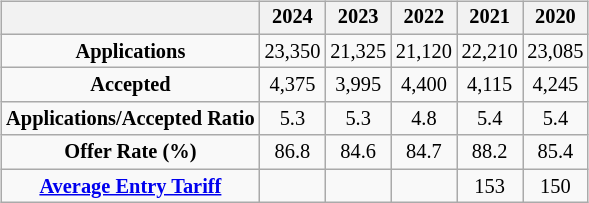<table class="floatright">
<tr>
<td><br><table class="wikitable" style="font-size:85%; text-align:center; margin-bottom: 5px">
<tr>
<th></th>
<th>2024</th>
<th>2023</th>
<th>2022</th>
<th>2021</th>
<th>2020</th>
</tr>
<tr>
<td><strong>Applications</strong></td>
<td>23,350</td>
<td>21,325</td>
<td>21,120</td>
<td>22,210</td>
<td>23,085</td>
</tr>
<tr>
<td><strong>Accepted</strong></td>
<td>4,375</td>
<td>3,995</td>
<td>4,400</td>
<td>4,115</td>
<td>4,245</td>
</tr>
<tr>
<td><strong>Applications/Accepted Ratio</strong></td>
<td>5.3</td>
<td>5.3</td>
<td>4.8</td>
<td>5.4</td>
<td>5.4</td>
</tr>
<tr>
<td><strong>Offer Rate (%)</strong></td>
<td>86.8</td>
<td>84.6</td>
<td>84.7</td>
<td>88.2</td>
<td>85.4</td>
</tr>
<tr>
<td><strong><a href='#'>Average Entry Tariff</a></strong></td>
<td></td>
<td></td>
<td></td>
<td>153</td>
<td>150</td>
</tr>
</table>
<table style="font-size:80%;float:left">
<tr>
<td></td>
</tr>
</table>
</td>
</tr>
</table>
